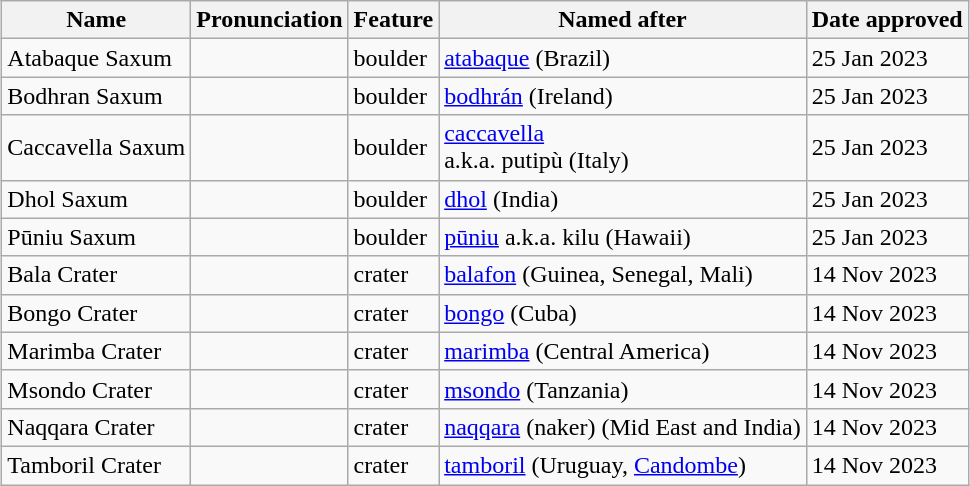<table class="wikitable" style="margin-left: auto; margin-right: auto; border: none;">
<tr>
<th>Name</th>
<th>Pronunciation</th>
<th>Feature</th>
<th>Named after</th>
<th>Date approved</th>
</tr>
<tr>
<td>Atabaque Saxum</td>
<td> <br> </td>
<td>boulder</td>
<td><a href='#'>atabaque</a> (Brazil)</td>
<td>25 Jan 2023</td>
</tr>
<tr>
<td>Bodhran Saxum</td>
<td> </td>
<td>boulder</td>
<td><a href='#'>bodhrán</a> (Ireland)</td>
<td>25 Jan 2023</td>
</tr>
<tr>
<td>Caccavella Saxum</td>
<td> </td>
<td>boulder</td>
<td><a href='#'>caccavella</a> <br>a.k.a. putipù (Italy)</td>
<td>25 Jan 2023</td>
</tr>
<tr>
<td>Dhol Saxum</td>
<td> </td>
<td>boulder</td>
<td><a href='#'>dhol</a> (India)</td>
<td>25 Jan 2023</td>
</tr>
<tr>
<td>Pūniu Saxum</td>
<td> </td>
<td>boulder</td>
<td><a href='#'>pūniu</a> a.k.a. kilu (Hawaii)</td>
<td>25 Jan 2023</td>
</tr>
<tr>
<td>Bala Crater</td>
<td> </td>
<td>crater</td>
<td><a href='#'>balafon</a> (Guinea, Senegal, Mali)</td>
<td>14 Nov 2023</td>
</tr>
<tr>
<td>Bongo Crater</td>
<td> </td>
<td>crater</td>
<td><a href='#'>bongo</a> (Cuba)</td>
<td>14 Nov 2023</td>
</tr>
<tr>
<td>Marimba Crater</td>
<td> </td>
<td>crater</td>
<td><a href='#'>marimba</a> (Central America)</td>
<td>14 Nov 2023</td>
</tr>
<tr>
<td>Msondo Crater</td>
<td> </td>
<td>crater</td>
<td><a href='#'>msondo</a> (Tanzania)</td>
<td>14 Nov 2023</td>
</tr>
<tr>
<td>Naqqara Crater</td>
<td> </td>
<td>crater</td>
<td><a href='#'>naqqara</a> (naker) (Mid East and India)</td>
<td>14 Nov 2023</td>
</tr>
<tr>
<td>Tamboril Crater</td>
<td> </td>
<td>crater</td>
<td><a href='#'>tamboril</a> (Uruguay, <a href='#'>Candombe</a>)</td>
<td>14 Nov 2023</td>
</tr>
</table>
